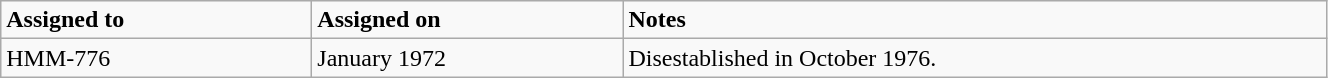<table class="wikitable" style="width: 70%;">
<tr>
<td style="width: 200px;"><strong>Assigned to</strong></td>
<td style="width: 200px;"><strong>Assigned on</strong></td>
<td><strong>Notes</strong></td>
</tr>
<tr>
<td>HMM-776</td>
<td>January 1972</td>
<td>Disestablished in October 1976.</td>
</tr>
</table>
